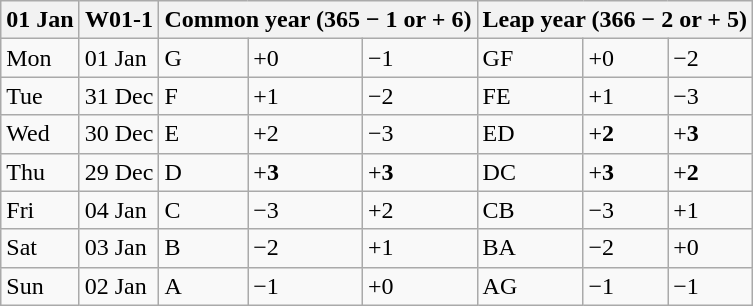<table class="wikitable">
<tr>
<th>01 Jan</th>
<th>W01-1</th>
<th colspan=3>Common year (365 − 1 or + 6)</th>
<th colspan=3>Leap year (366 − 2 or + 5)</th>
</tr>
<tr>
<td>Mon</td>
<td>01 Jan</td>
<td>G</td>
<td>+0</td>
<td>−1</td>
<td>GF</td>
<td>+0</td>
<td>−2</td>
</tr>
<tr>
<td>Tue</td>
<td>31 Dec</td>
<td>F</td>
<td>+1</td>
<td>−2</td>
<td>FE</td>
<td>+1</td>
<td>−3</td>
</tr>
<tr>
<td>Wed</td>
<td>30 Dec</td>
<td>E</td>
<td>+2</td>
<td>−3</td>
<td>ED</td>
<td>+<strong>2</strong></td>
<td>+<strong>3</strong></td>
</tr>
<tr>
<td>Thu</td>
<td>29 Dec</td>
<td>D</td>
<td>+<strong>3</strong></td>
<td>+<strong>3</strong></td>
<td>DC</td>
<td>+<strong>3</strong></td>
<td>+<strong>2</strong></td>
</tr>
<tr>
<td>Fri</td>
<td>04 Jan</td>
<td>C</td>
<td>−3</td>
<td>+2</td>
<td>CB</td>
<td>−3</td>
<td>+1</td>
</tr>
<tr>
<td>Sat</td>
<td>03 Jan</td>
<td>B</td>
<td>−2</td>
<td>+1</td>
<td>BA</td>
<td>−2</td>
<td>+0</td>
</tr>
<tr>
<td>Sun</td>
<td>02 Jan</td>
<td>A</td>
<td>−1</td>
<td>+0</td>
<td>AG</td>
<td>−1</td>
<td>−1</td>
</tr>
</table>
